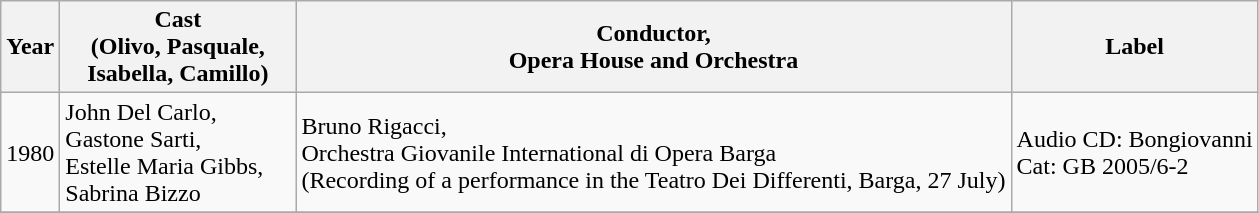<table class="wikitable">
<tr>
<th>Year</th>
<th width="150">Cast <br>(Olivo, Pasquale, Isabella, Camillo)</th>
<th>Conductor,<br>Opera House and Orchestra</th>
<th>Label</th>
</tr>
<tr>
<td>1980</td>
<td>John Del Carlo,<br>Gastone Sarti,<br>Estelle Maria Gibbs,<br>Sabrina Bizzo</td>
<td>Bruno Rigacci,<br>Orchestra Giovanile International di Opera Barga<br>(Recording of a performance in the Teatro Dei Differenti, Barga, 27 July)</td>
<td>Audio CD: Bongiovanni<br>Cat: GB 2005/6-2</td>
</tr>
<tr>
</tr>
</table>
